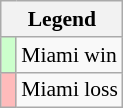<table class="wikitable" style="font-size:90%">
<tr>
<th colspan="2">Legend</th>
</tr>
<tr>
<td bgcolor="#ccffcc"> </td>
<td>Miami win</td>
</tr>
<tr>
<td bgcolor="#ffbbbb"> </td>
<td>Miami loss</td>
</tr>
</table>
